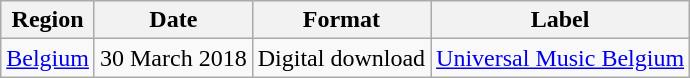<table class="wikitable">
<tr>
<th>Region</th>
<th>Date</th>
<th>Format</th>
<th>Label</th>
</tr>
<tr>
<td><a href='#'>Belgium</a></td>
<td>30 March 2018</td>
<td>Digital download</td>
<td><a href='#'>Universal Music Belgium</a></td>
</tr>
</table>
